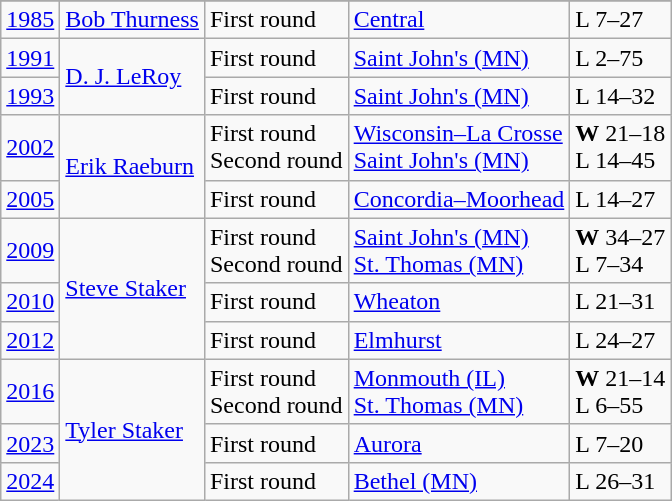<table class="wikitable">
<tr>
</tr>
<tr>
<td><a href='#'>1985</a></td>
<td><a href='#'>Bob Thurness</a></td>
<td>First round</td>
<td><a href='#'>Central</a></td>
<td>L 7–27</td>
</tr>
<tr>
<td><a href='#'>1991</a></td>
<td rowspan=2><a href='#'>D. J. LeRoy</a></td>
<td>First round</td>
<td><a href='#'>Saint John's (MN)</a></td>
<td>L 2–75</td>
</tr>
<tr>
<td><a href='#'>1993</a></td>
<td>First round</td>
<td><a href='#'>Saint John's (MN)</a></td>
<td>L 14–32</td>
</tr>
<tr>
<td><a href='#'>2002</a></td>
<td rowspan=2><a href='#'>Erik Raeburn</a></td>
<td>First round<br>Second round</td>
<td><a href='#'>Wisconsin–La Crosse</a><br><a href='#'>Saint John's (MN)</a></td>
<td><strong>W</strong> 21–18<br>L 14–45</td>
</tr>
<tr>
<td><a href='#'>2005</a></td>
<td>First round</td>
<td><a href='#'>Concordia–Moorhead</a></td>
<td>L 14–27</td>
</tr>
<tr>
<td><a href='#'>2009</a></td>
<td rowspan=3><a href='#'>Steve Staker</a></td>
<td>First round<br>Second round</td>
<td><a href='#'>Saint John's (MN)</a><br><a href='#'>St. Thomas (MN)</a></td>
<td><strong>W</strong> 34–27<br>L 7–34</td>
</tr>
<tr>
<td><a href='#'>2010</a></td>
<td>First round</td>
<td><a href='#'>Wheaton</a></td>
<td>L 21–31</td>
</tr>
<tr>
<td><a href='#'>2012</a></td>
<td>First round</td>
<td><a href='#'>Elmhurst</a></td>
<td>L 24–27</td>
</tr>
<tr>
<td><a href='#'>2016</a></td>
<td rowspan=3><a href='#'>Tyler Staker</a></td>
<td>First round<br>Second round</td>
<td><a href='#'>Monmouth (IL)</a><br><a href='#'>St. Thomas (MN)</a></td>
<td><strong>W</strong> 21–14<br>L 6–55</td>
</tr>
<tr>
<td><a href='#'>2023</a></td>
<td>First round</td>
<td><a href='#'>Aurora</a></td>
<td>L 7–20</td>
</tr>
<tr>
<td><a href='#'>2024</a></td>
<td>First round</td>
<td><a href='#'>Bethel (MN)</a></td>
<td>L 26–31</td>
</tr>
</table>
